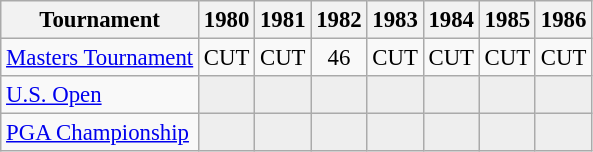<table class="wikitable" style="font-size:95%;text-align:center;">
<tr>
<th>Tournament</th>
<th>1980</th>
<th>1981</th>
<th>1982</th>
<th>1983</th>
<th>1984</th>
<th>1985</th>
<th>1986</th>
</tr>
<tr>
<td align=left><a href='#'>Masters Tournament</a></td>
<td>CUT</td>
<td>CUT</td>
<td>46</td>
<td>CUT</td>
<td>CUT</td>
<td>CUT</td>
<td>CUT</td>
</tr>
<tr>
<td align=left><a href='#'>U.S. Open</a></td>
<td style="background:#eeeeee;"></td>
<td style="background:#eeeeee;"></td>
<td style="background:#eeeeee;"></td>
<td style="background:#eeeeee;"></td>
<td style="background:#eeeeee;"></td>
<td style="background:#eeeeee;"></td>
<td style="background:#eeeeee;"></td>
</tr>
<tr>
<td align=left><a href='#'>PGA Championship</a></td>
<td style="background:#eeeeee;"></td>
<td style="background:#eeeeee;"></td>
<td style="background:#eeeeee;"></td>
<td style="background:#eeeeee;"></td>
<td style="background:#eeeeee;"></td>
<td style="background:#eeeeee;"></td>
<td style="background:#eeeeee;"></td>
</tr>
</table>
